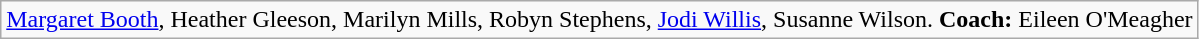<table class="wikitable">
<tr>
<td colspan="4"><a href='#'>Margaret Booth</a>, Heather Gleeson,  Marilyn Mills, Robyn Stephens,  <a href='#'>Jodi Willis</a>, Susanne Wilson. <strong>Coach:</strong> Eileen O'Meagher</td>
</tr>
</table>
